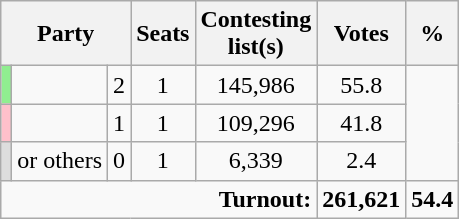<table class="wikitable">
<tr>
<th colspan="3" rowspan="1" align="center">Party</th>
<th align="center">Seats</th>
<th align="center">Contesting<br>list(s)</th>
<th align="center">Votes</th>
<th align="center">%</th>
</tr>
<tr>
<td bgcolor="LightGreen" rowspan="1"></td>
<td></td>
<td align="center">2</td>
<td align="center">1</td>
<td align="center">145,986</td>
<td align="center">55.8</td>
</tr>
<tr>
<td bgcolor="Pink" rowspan="1"></td>
<td></td>
<td align="center">1</td>
<td align="center">1</td>
<td align="center">109,296</td>
<td align="center">41.8</td>
</tr>
<tr>
<td bgcolor="#DDDDDD"></td>
<td> or others</td>
<td align="center">0</td>
<td align="center">1</td>
<td align="center">6,339</td>
<td align="center">2.4</td>
</tr>
<tr>
<td colspan="5" rowspan="1" align="right"><strong>Turnout:</strong></td>
<td align="center"><strong>261,621</strong></td>
<td align="center"><strong>54.4</strong></td>
</tr>
</table>
